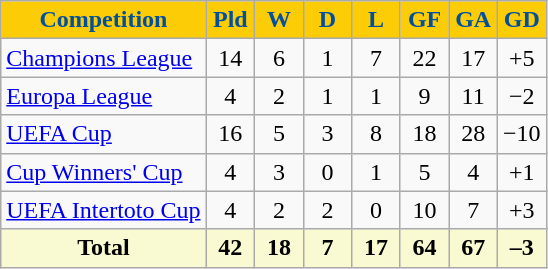<table class="wikitable">
<tr>
<th style="color:#00509E; background:#FCCC06;">Competition</th>
<th style="color:#00509e; background:#fccc06; width:25px;">Pld</th>
<th style="color:#00509e; background:#fccc06; width:25px;">W</th>
<th style="color:#00509e; background:#fccc06; width:25px;">D</th>
<th style="color:#00509e; background:#fccc06; width:25px;">L</th>
<th style="color:#00509e; background:#fccc06; width:25px;">GF</th>
<th style="color:#00509e; background:#fccc06; width:25px;">GA</th>
<th style="color:#00509e; background:#fccc06; width:25px;">GD</th>
</tr>
<tr align=center>
<td align=left><a href='#'>Champions League</a></td>
<td>14</td>
<td>6</td>
<td>1</td>
<td>7</td>
<td>22</td>
<td>17</td>
<td>+5</td>
</tr>
<tr align=center>
<td align=left><a href='#'>Europa League</a></td>
<td>4</td>
<td>2</td>
<td>1</td>
<td>1</td>
<td>9</td>
<td>11</td>
<td>−2</td>
</tr>
<tr align=center>
<td align=left><a href='#'>UEFA Cup</a></td>
<td>16</td>
<td>5</td>
<td>3</td>
<td>8</td>
<td>18</td>
<td>28</td>
<td>−10</td>
</tr>
<tr align=center>
<td align=left><a href='#'>Cup Winners' Cup</a></td>
<td>4</td>
<td>3</td>
<td>0</td>
<td>1</td>
<td>5</td>
<td>4</td>
<td>+1</td>
</tr>
<tr align=center>
<td align=left><a href='#'>UEFA Intertoto Cup</a></td>
<td>4</td>
<td>2</td>
<td>2</td>
<td>0</td>
<td>10</td>
<td>7</td>
<td>+3</td>
</tr>
<tr style="text-align:center; background:LightGoldenrodYellow;">
<td><strong>Total</strong></td>
<td><strong>42</strong></td>
<td><strong>18</strong></td>
<td><strong>7</strong></td>
<td><strong>17</strong></td>
<td><strong>64</strong></td>
<td><strong>67</strong></td>
<td><strong>–3</strong></td>
</tr>
</table>
